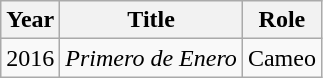<table class="wikitable sortable">
<tr>
<th>Year</th>
<th>Title</th>
<th>Role</th>
</tr>
<tr>
<td>2016</td>
<td><em>Primero de Enero</em></td>
<td>Cameo</td>
</tr>
</table>
